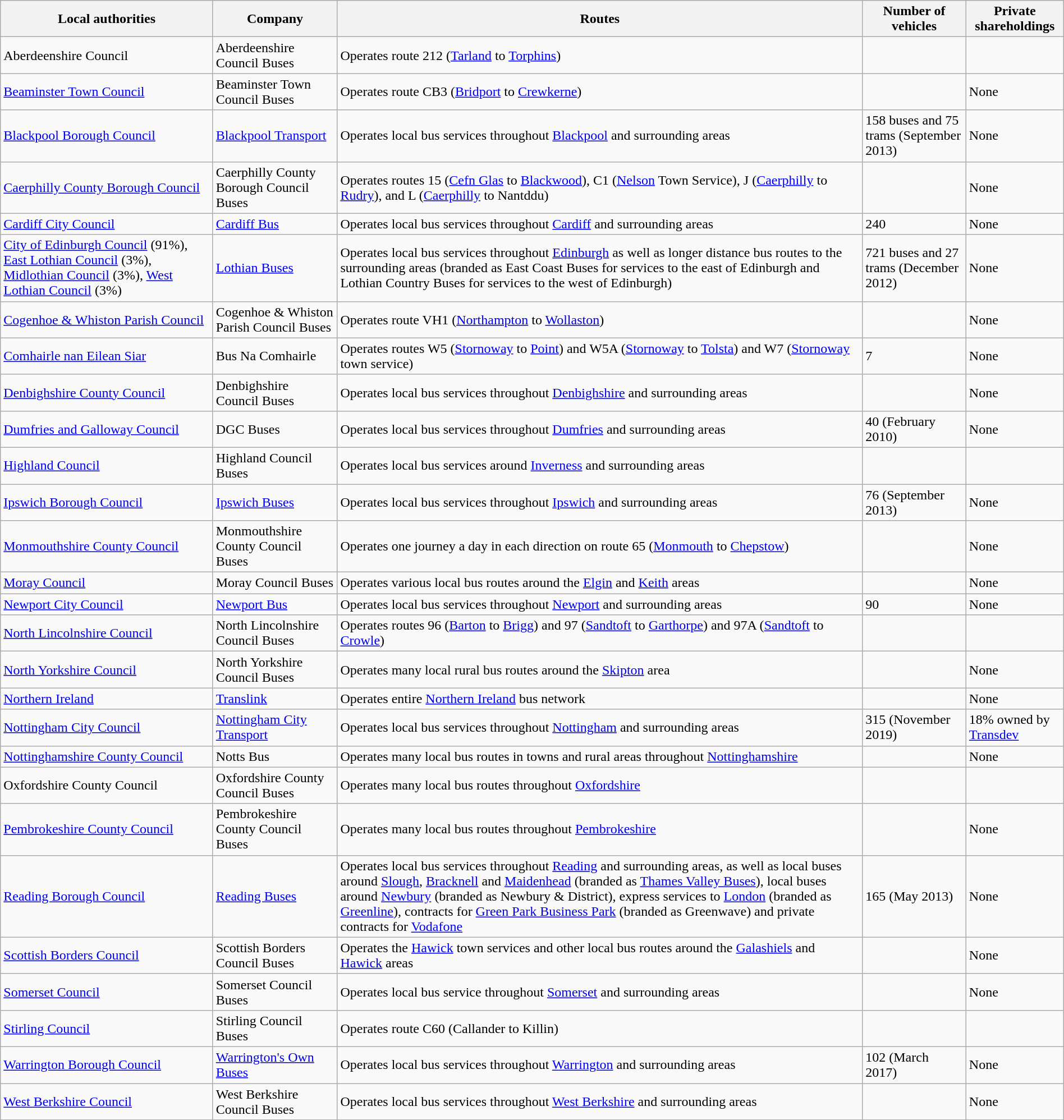<table class="wikitable" width="100%">
<tr>
<th>Local authorities</th>
<th>Company</th>
<th>Routes</th>
<th>Number of vehicles</th>
<th>Private shareholdings</th>
</tr>
<tr>
<td>Aberdeenshire Council</td>
<td>Aberdeenshire Council Buses</td>
<td>Operates route 212 (<a href='#'>Tarland</a> to <a href='#'>Torphins</a>)</td>
<td></td>
<td></td>
</tr>
<tr>
<td><a href='#'>Beaminster Town Council</a></td>
<td>Beaminster Town Council Buses</td>
<td>Operates route CB3 (<a href='#'>Bridport</a> to <a href='#'>Crewkerne</a>)</td>
<td></td>
<td>None</td>
</tr>
<tr>
<td><a href='#'>Blackpool Borough Council</a></td>
<td><a href='#'>Blackpool Transport</a></td>
<td>Operates local bus services throughout <a href='#'>Blackpool</a> and surrounding areas</td>
<td>158 buses and 75 trams (September 2013)</td>
<td>None</td>
</tr>
<tr>
<td><a href='#'>Caerphilly County Borough Council</a></td>
<td>Caerphilly County Borough Council Buses</td>
<td>Operates routes 15 (<a href='#'>Cefn Glas</a> to <a href='#'>Blackwood</a>), C1 (<a href='#'>Nelson</a> Town Service), J (<a href='#'>Caerphilly</a> to <a href='#'>Rudry</a>), and L (<a href='#'>Caerphilly</a> to Nantddu)</td>
<td></td>
<td>None</td>
</tr>
<tr>
<td><a href='#'>Cardiff City Council</a></td>
<td><a href='#'>Cardiff Bus</a></td>
<td>Operates local bus services throughout <a href='#'>Cardiff</a> and surrounding areas</td>
<td>240</td>
<td>None</td>
</tr>
<tr>
<td><a href='#'>City of Edinburgh Council</a> (91%), <a href='#'>East Lothian Council</a> (3%), <a href='#'>Midlothian Council</a> (3%), <a href='#'>West Lothian Council</a> (3%)</td>
<td><a href='#'>Lothian Buses</a></td>
<td>Operates local bus services throughout <a href='#'>Edinburgh</a> as well as longer distance bus routes to the surrounding areas (branded as East Coast Buses for services to the east of Edinburgh and Lothian Country Buses for services to the west of Edinburgh)</td>
<td>721 buses and 27 trams (December 2012)</td>
<td>None</td>
</tr>
<tr>
<td><a href='#'>Cogenhoe & Whiston Parish Council</a></td>
<td>Cogenhoe & Whiston Parish Council Buses</td>
<td>Operates route VH1 (<a href='#'>Northampton</a> to <a href='#'>Wollaston</a>)</td>
<td></td>
<td>None</td>
</tr>
<tr>
<td><a href='#'>Comhairle nan Eilean Siar</a></td>
<td>Bus Na Comhairle</td>
<td>Operates routes W5 (<a href='#'>Stornoway</a> to <a href='#'>Point</a>) and W5A (<a href='#'>Stornoway</a> to <a href='#'>Tolsta</a>) and W7 (<a href='#'>Stornoway</a> town service)</td>
<td>7</td>
<td>None</td>
</tr>
<tr>
<td><a href='#'>Denbighshire County Council</a></td>
<td>Denbighshire Council Buses</td>
<td>Operates local bus services throughout <a href='#'>Denbighshire</a> and surrounding areas</td>
<td></td>
<td>None</td>
</tr>
<tr>
<td><a href='#'>Dumfries and Galloway Council</a></td>
<td>DGC Buses</td>
<td>Operates local bus services throughout <a href='#'>Dumfries</a> and surrounding areas</td>
<td>40 (February 2010)</td>
<td>None</td>
</tr>
<tr>
<td><a href='#'>Highland Council</a></td>
<td>Highland Council Buses</td>
<td>Operates local bus services around <a href='#'>Inverness</a> and surrounding areas</td>
<td></td>
<td></td>
</tr>
<tr>
<td><a href='#'>Ipswich Borough Council</a></td>
<td><a href='#'>Ipswich Buses</a></td>
<td>Operates local bus services throughout <a href='#'>Ipswich</a> and surrounding areas</td>
<td>76 (September 2013)</td>
<td>None</td>
</tr>
<tr>
<td><a href='#'>Monmouthshire County Council</a></td>
<td>Monmouthshire County Council Buses</td>
<td>Operates one journey a day in each direction on route 65 (<a href='#'>Monmouth</a> to <a href='#'>Chepstow</a>)</td>
<td></td>
<td>None</td>
</tr>
<tr>
<td><a href='#'>Moray Council</a></td>
<td>Moray Council Buses</td>
<td>Operates various local bus routes around the <a href='#'>Elgin</a> and <a href='#'>Keith</a> areas</td>
<td></td>
<td>None</td>
</tr>
<tr>
<td><a href='#'>Newport City Council</a></td>
<td><a href='#'>Newport Bus</a></td>
<td>Operates local bus services throughout <a href='#'>Newport</a> and surrounding areas</td>
<td>90</td>
<td>None</td>
</tr>
<tr>
<td><a href='#'>North Lincolnshire Council</a></td>
<td>North Lincolnshire Council Buses</td>
<td>Operates routes 96 (<a href='#'>Barton</a> to <a href='#'>Brigg</a>) and 97 (<a href='#'>Sandtoft</a> to <a href='#'>Garthorpe</a>) and 97A (<a href='#'>Sandtoft</a> to <a href='#'>Crowle</a>)</td>
<td></td>
<td></td>
</tr>
<tr>
<td><a href='#'>North Yorkshire Council</a></td>
<td>North Yorkshire Council Buses</td>
<td>Operates many local rural bus routes around the <a href='#'>Skipton</a> area</td>
<td></td>
<td>None</td>
</tr>
<tr>
<td><a href='#'>Northern Ireland</a></td>
<td><a href='#'>Translink</a></td>
<td>Operates entire <a href='#'>Northern Ireland</a> bus network</td>
<td></td>
<td>None</td>
</tr>
<tr>
<td><a href='#'>Nottingham City Council</a></td>
<td><a href='#'>Nottingham City Transport</a></td>
<td>Operates local bus services throughout <a href='#'>Nottingham</a> and surrounding areas</td>
<td>315 (November 2019)</td>
<td>18% owned by <a href='#'>Transdev</a></td>
</tr>
<tr>
<td><a href='#'>Nottinghamshire County Council</a></td>
<td>Notts Bus</td>
<td>Operates many local bus routes in towns and rural areas throughout <a href='#'>Nottinghamshire</a></td>
<td></td>
<td>None</td>
</tr>
<tr>
<td>Oxfordshire County Council</td>
<td>Oxfordshire County Council Buses</td>
<td>Operates many local bus routes throughout <a href='#'>Oxfordshire</a></td>
<td></td>
<td></td>
</tr>
<tr>
<td><a href='#'>Pembrokeshire County Council</a></td>
<td>Pembrokeshire County Council Buses</td>
<td>Operates many local bus routes throughout <a href='#'>Pembrokeshire</a></td>
<td></td>
<td>None</td>
</tr>
<tr>
<td><a href='#'>Reading Borough Council</a></td>
<td><a href='#'>Reading Buses</a></td>
<td>Operates local bus services throughout <a href='#'>Reading</a> and surrounding areas, as well as local buses around <a href='#'>Slough</a>, <a href='#'>Bracknell</a> and <a href='#'>Maidenhead</a> (branded as <a href='#'>Thames Valley Buses</a>), local buses around <a href='#'>Newbury</a> (branded as Newbury & District), express services to <a href='#'>London</a> (branded as <a href='#'>Greenline</a>), contracts for <a href='#'>Green Park Business Park</a> (branded as Greenwave) and private contracts for <a href='#'>Vodafone</a></td>
<td>165 (May 2013)</td>
<td>None</td>
</tr>
<tr>
<td><a href='#'>Scottish Borders Council</a></td>
<td>Scottish Borders Council Buses</td>
<td>Operates the <a href='#'>Hawick</a> town services and other local bus routes around the <a href='#'>Galashiels</a> and <a href='#'>Hawick</a> areas</td>
<td></td>
<td>None</td>
</tr>
<tr>
<td><a href='#'>Somerset Council</a></td>
<td>Somerset Council Buses</td>
<td>Operates local bus service throughout <a href='#'>Somerset</a> and surrounding areas</td>
<td></td>
<td>None</td>
</tr>
<tr>
<td><a href='#'>Stirling Council</a></td>
<td>Stirling Council Buses</td>
<td>Operates route C60 (Callander to Killin)</td>
<td></td>
<td></td>
</tr>
<tr>
<td><a href='#'>Warrington Borough Council</a></td>
<td><a href='#'>Warrington's Own Buses</a></td>
<td>Operates local bus services throughout <a href='#'>Warrington</a> and surrounding areas</td>
<td>102 (March 2017)</td>
<td>None</td>
</tr>
<tr>
<td><a href='#'>West Berkshire Council</a></td>
<td>West Berkshire Council Buses</td>
<td>Operates local bus services throughout <a href='#'>West Berkshire</a> and surrounding areas</td>
<td></td>
<td>None</td>
</tr>
</table>
